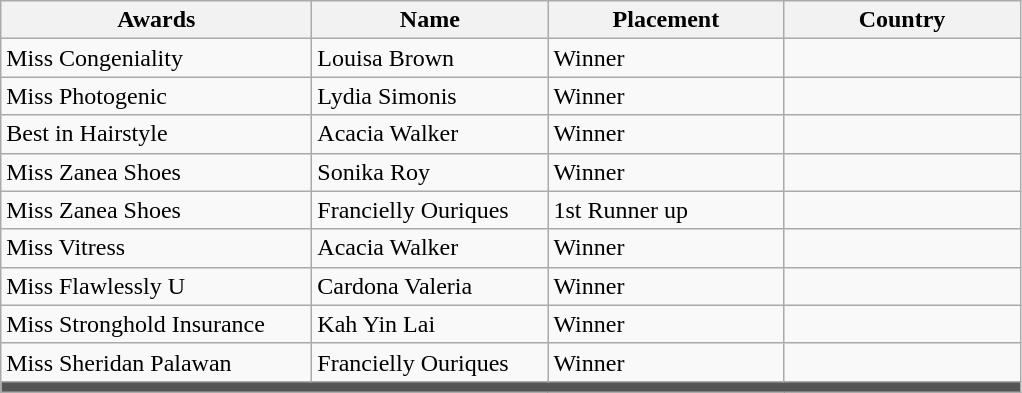<table class="wikitable sortable collapsible">
<tr>
<th width="200" sortable>Awards</th>
<th width="150">Name</th>
<th width="150">Placement</th>
<th width="150">Country</th>
</tr>
<tr>
<td>Miss Congeniality</td>
<td>Louisa Brown</td>
<td>Winner</td>
<td></td>
</tr>
<tr>
<td>Miss Photogenic</td>
<td>Lydia Simonis</td>
<td>Winner</td>
<td></td>
</tr>
<tr>
<td>Best in Hairstyle</td>
<td>Acacia Walker</td>
<td>Winner</td>
<td></td>
</tr>
<tr>
<td>Miss Zanea Shoes</td>
<td>Sonika Roy</td>
<td>Winner</td>
<td></td>
</tr>
<tr>
<td>Miss Zanea Shoes</td>
<td>Francielly Ouriques</td>
<td>1st Runner up</td>
<td></td>
</tr>
<tr>
<td>Miss Vitress</td>
<td>Acacia Walker</td>
<td>Winner</td>
<td></td>
</tr>
<tr>
<td>Miss Flawlessly U</td>
<td>Cardona Valeria</td>
<td>Winner</td>
<td></td>
</tr>
<tr>
<td>Miss Stronghold Insurance</td>
<td>Kah Yin Lai</td>
<td>Winner</td>
<td></td>
</tr>
<tr>
<td>Miss Sheridan Palawan</td>
<td>Francielly Ouriques</td>
<td>Winner</td>
<td></td>
</tr>
<tr bgcolor=#555>
<td colspan=5></td>
</tr>
</table>
